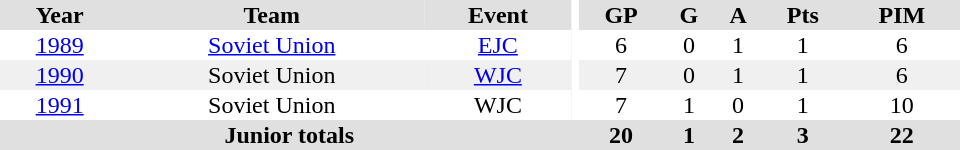<table border="0" cellpadding="1" cellspacing="0" ID="Table3" style="text-align:center; width:40em">
<tr bgcolor="#e0e0e0">
<th>Year</th>
<th>Team</th>
<th>Event</th>
<th rowspan="102" bgcolor="#ffffff"></th>
<th>GP</th>
<th>G</th>
<th>A</th>
<th>Pts</th>
<th>PIM</th>
</tr>
<tr>
<td><a href='#'>1989</a></td>
<td><a href='#'>Soviet Union</a></td>
<td><a href='#'>EJC</a></td>
<td>6</td>
<td>0</td>
<td>1</td>
<td>1</td>
<td>6</td>
</tr>
<tr bgcolor="#f0f0f0">
<td><a href='#'>1990</a></td>
<td>Soviet Union</td>
<td><a href='#'>WJC</a></td>
<td>7</td>
<td>0</td>
<td>1</td>
<td>1</td>
<td>6</td>
</tr>
<tr>
<td><a href='#'>1991</a></td>
<td>Soviet Union</td>
<td>WJC</td>
<td>7</td>
<td>1</td>
<td>0</td>
<td>1</td>
<td>10</td>
</tr>
<tr bgcolor="#e0e0e0">
<th colspan="4">Junior totals</th>
<th>20</th>
<th>1</th>
<th>2</th>
<th>3</th>
<th>22</th>
</tr>
</table>
